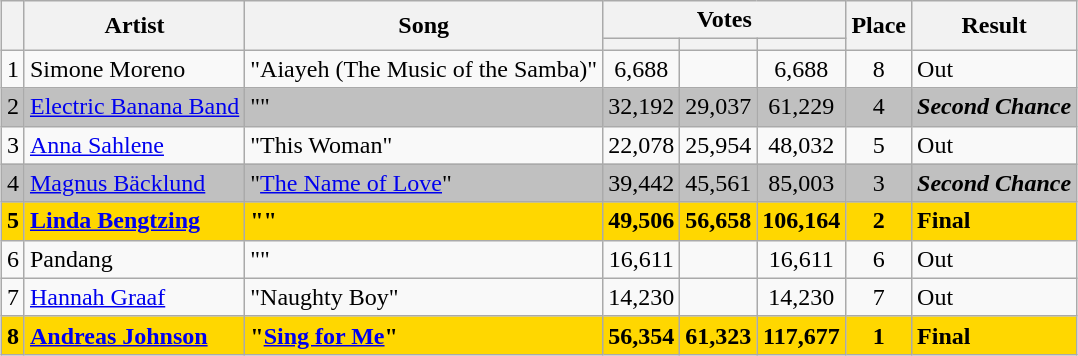<table class="sortable wikitable" style="margin: 1em auto 1em auto; text-align:center;">
<tr>
<th rowspan="2"></th>
<th rowspan="2">Artist</th>
<th rowspan="2">Song</th>
<th colspan="3">Votes</th>
<th rowspan="2">Place</th>
<th rowspan="2" class="unsortable">Result</th>
</tr>
<tr>
<th></th>
<th></th>
<th></th>
</tr>
<tr>
<td>1</td>
<td align="left">Simone Moreno</td>
<td align="left">"Aiayeh (The Music of the Samba)"</td>
<td>6,688</td>
<td></td>
<td>6,688</td>
<td>8</td>
<td align="left">Out</td>
</tr>
<tr style="background:silver;">
<td>2</td>
<td align="left"><a href='#'>Electric Banana Band</a></td>
<td align="left">""</td>
<td>32,192</td>
<td>29,037</td>
<td>61,229</td>
<td>4</td>
<td align="left"><strong><em>Second Chance</em></strong></td>
</tr>
<tr>
<td>3</td>
<td align="left"><a href='#'>Anna Sahlene</a></td>
<td align="left">"This Woman"</td>
<td>22,078</td>
<td>25,954</td>
<td>48,032</td>
<td>5</td>
<td align="left">Out</td>
</tr>
<tr style="background:silver;">
<td>4</td>
<td align="left"><a href='#'>Magnus Bäcklund</a></td>
<td align="left">"<a href='#'>The Name of Love</a>"</td>
<td>39,442</td>
<td>45,561</td>
<td>85,003</td>
<td>3</td>
<td align="left"><strong><em>Second Chance</em></strong></td>
</tr>
<tr style="background:gold;">
<td><strong>5</strong></td>
<td align="left"><strong><a href='#'>Linda Bengtzing</a></strong></td>
<td align="left"><strong>""</strong></td>
<td><strong>49,506</strong></td>
<td><strong>56,658</strong></td>
<td><strong>106,164</strong></td>
<td><strong>2</strong></td>
<td align="left"><strong>Final</strong></td>
</tr>
<tr>
<td>6</td>
<td align="left">Pandang</td>
<td align="left">""</td>
<td>16,611</td>
<td></td>
<td>16,611</td>
<td>6</td>
<td align="left">Out</td>
</tr>
<tr>
<td>7</td>
<td align="left"><a href='#'>Hannah Graaf</a></td>
<td align="left">"Naughty Boy"</td>
<td>14,230</td>
<td></td>
<td>14,230</td>
<td>7</td>
<td align="left">Out</td>
</tr>
<tr style="background:gold;">
<td><strong>8</strong></td>
<td align="left"><strong><a href='#'>Andreas Johnson</a></strong></td>
<td align="left"><strong>"<a href='#'>Sing for Me</a>"</strong></td>
<td><strong>56,354</strong></td>
<td><strong>61,323</strong></td>
<td><strong>117,677</strong></td>
<td><strong>1</strong></td>
<td align="left"><strong>Final</strong></td>
</tr>
</table>
